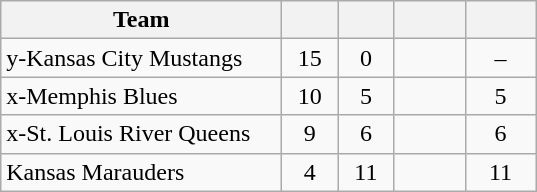<table class="wikitable" style="text-align:center">
<tr>
<th style="width:180px">Team</th>
<th style="width:30px"></th>
<th style="width:30px"></th>
<th style="width:40px"></th>
<th style="width:40px"></th>
</tr>
<tr>
<td align=left>y-Kansas City Mustangs</td>
<td>15</td>
<td>0</td>
<td></td>
<td>–</td>
</tr>
<tr>
<td align=left>x-Memphis Blues</td>
<td>10</td>
<td>5</td>
<td></td>
<td>5</td>
</tr>
<tr>
<td align=left>x-St. Louis River Queens</td>
<td>9</td>
<td>6</td>
<td></td>
<td>6</td>
</tr>
<tr>
<td align=left>Kansas Marauders</td>
<td>4</td>
<td>11</td>
<td></td>
<td>11</td>
</tr>
</table>
